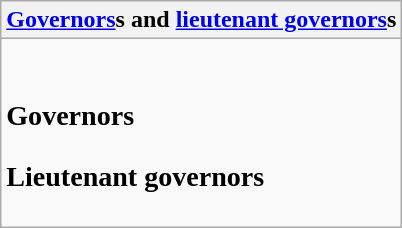<table class="wikitable collapsible collapsed">
<tr>
<th><a href='#'>Governors</a>s and <a href='#'>lieutenant governors</a>s</th>
</tr>
<tr>
<td><br><h3>Governors</h3><h3>Lieutenant governors</h3></td>
</tr>
</table>
